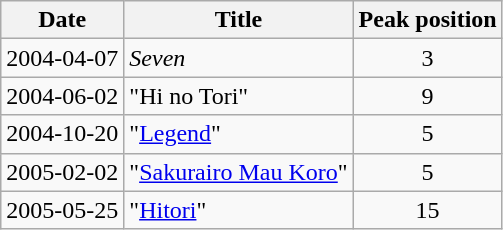<table class="wikitable">
<tr>
<th>Date</th>
<th>Title</th>
<th>Peak position</th>
</tr>
<tr>
<td>2004-04-07</td>
<td><em>Seven</em></td>
<td align="center">3</td>
</tr>
<tr>
<td>2004-06-02</td>
<td>"Hi no Tori"</td>
<td align="center">9</td>
</tr>
<tr>
<td>2004-10-20</td>
<td>"<a href='#'>Legend</a>"</td>
<td align="center">5</td>
</tr>
<tr>
<td>2005-02-02</td>
<td>"<a href='#'>Sakurairo Mau Koro</a>"</td>
<td align="center">5</td>
</tr>
<tr>
<td>2005-05-25</td>
<td>"<a href='#'>Hitori</a>"</td>
<td align="center">15</td>
</tr>
</table>
